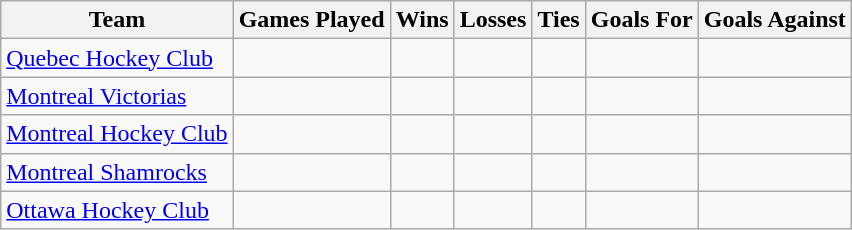<table class="wikitable">
<tr>
<th>Team</th>
<th>Games Played</th>
<th>Wins</th>
<th>Losses</th>
<th>Ties</th>
<th>Goals For</th>
<th>Goals Against</th>
</tr>
<tr>
<td><a href='#'>Quebec Hockey Club</a></td>
<td></td>
<td></td>
<td></td>
<td></td>
<td></td>
<td></td>
</tr>
<tr>
<td><a href='#'>Montreal Victorias</a></td>
<td></td>
<td></td>
<td></td>
<td></td>
<td></td>
<td></td>
</tr>
<tr>
<td><a href='#'>Montreal Hockey Club</a></td>
<td></td>
<td></td>
<td></td>
<td></td>
<td></td>
<td></td>
</tr>
<tr>
<td><a href='#'>Montreal Shamrocks</a></td>
<td></td>
<td></td>
<td></td>
<td></td>
<td></td>
<td></td>
</tr>
<tr>
<td><a href='#'>Ottawa Hockey Club</a></td>
<td></td>
<td></td>
<td></td>
<td></td>
<td></td>
<td></td>
</tr>
</table>
